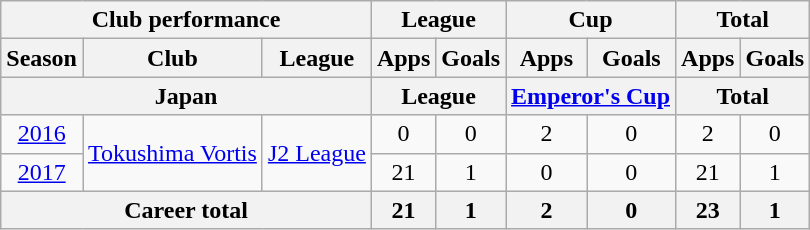<table class="wikitable" style="text-align:center">
<tr>
<th colspan=3>Club performance</th>
<th colspan=2>League</th>
<th colspan=2>Cup</th>
<th colspan=2>Total</th>
</tr>
<tr>
<th>Season</th>
<th>Club</th>
<th>League</th>
<th>Apps</th>
<th>Goals</th>
<th>Apps</th>
<th>Goals</th>
<th>Apps</th>
<th>Goals</th>
</tr>
<tr>
<th colspan=3>Japan</th>
<th colspan=2>League</th>
<th colspan=2><a href='#'>Emperor's Cup</a></th>
<th colspan=2>Total</th>
</tr>
<tr>
<td><a href='#'>2016</a></td>
<td rowspan="2"><a href='#'>Tokushima Vortis</a></td>
<td rowspan="2"><a href='#'>J2 League</a></td>
<td>0</td>
<td>0</td>
<td>2</td>
<td>0</td>
<td>2</td>
<td>0</td>
</tr>
<tr>
<td><a href='#'>2017</a></td>
<td>21</td>
<td>1</td>
<td>0</td>
<td>0</td>
<td>21</td>
<td>1</td>
</tr>
<tr>
<th colspan=3>Career total</th>
<th>21</th>
<th>1</th>
<th>2</th>
<th>0</th>
<th>23</th>
<th>1</th>
</tr>
</table>
